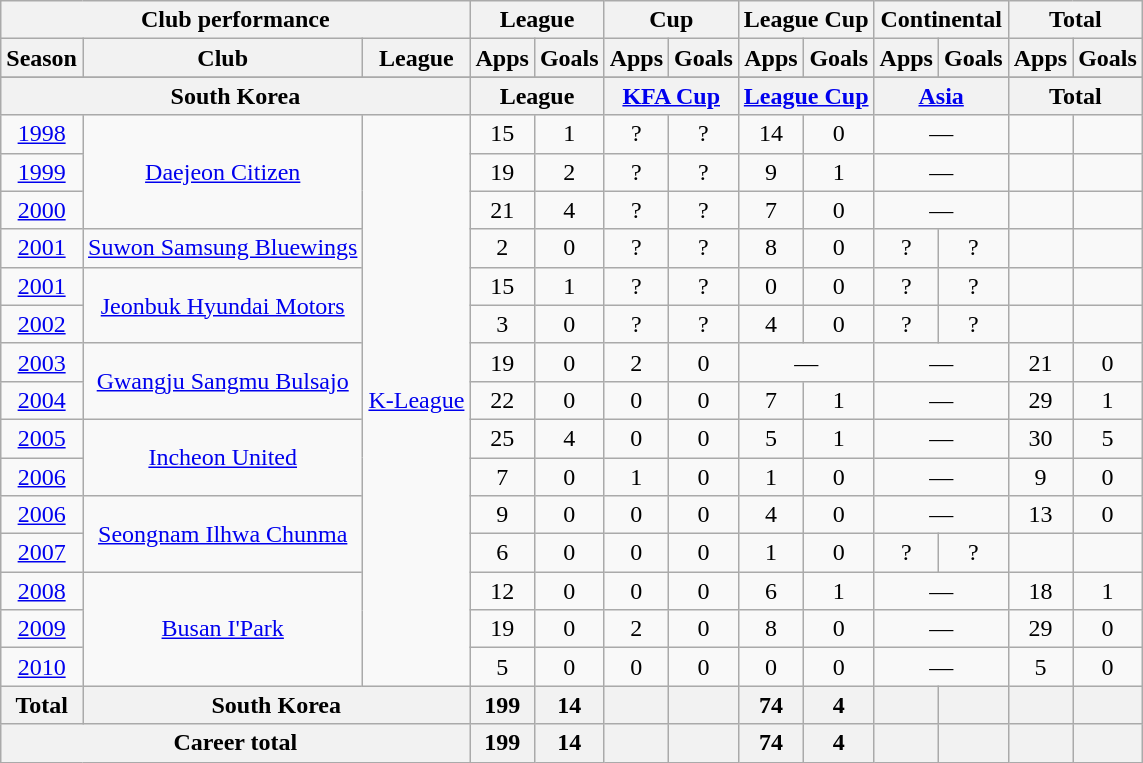<table class="wikitable" style="text-align:center">
<tr>
<th colspan=3>Club performance</th>
<th colspan=2>League</th>
<th colspan=2>Cup</th>
<th colspan=2>League Cup</th>
<th colspan=2>Continental</th>
<th colspan=2>Total</th>
</tr>
<tr>
<th>Season</th>
<th>Club</th>
<th>League</th>
<th>Apps</th>
<th>Goals</th>
<th>Apps</th>
<th>Goals</th>
<th>Apps</th>
<th>Goals</th>
<th>Apps</th>
<th>Goals</th>
<th>Apps</th>
<th>Goals</th>
</tr>
<tr>
</tr>
<tr>
<th colspan=3>South Korea</th>
<th colspan=2>League</th>
<th colspan=2><a href='#'>KFA Cup</a></th>
<th colspan=2><a href='#'>League Cup</a></th>
<th colspan=2><a href='#'>Asia</a></th>
<th colspan=2>Total</th>
</tr>
<tr>
<td><a href='#'>1998</a></td>
<td rowspan="3"><a href='#'>Daejeon Citizen</a></td>
<td rowspan="15"><a href='#'>K-League</a></td>
<td>15</td>
<td>1</td>
<td>?</td>
<td>?</td>
<td>14</td>
<td>0</td>
<td colspan="2">—</td>
<td></td>
<td></td>
</tr>
<tr>
<td><a href='#'>1999</a></td>
<td>19</td>
<td>2</td>
<td>?</td>
<td>?</td>
<td>9</td>
<td>1</td>
<td colspan="2">—</td>
<td></td>
<td></td>
</tr>
<tr>
<td><a href='#'>2000</a></td>
<td>21</td>
<td>4</td>
<td>?</td>
<td>?</td>
<td>7</td>
<td>0</td>
<td colspan="2">—</td>
<td></td>
<td></td>
</tr>
<tr>
<td><a href='#'>2001</a></td>
<td><a href='#'>Suwon Samsung Bluewings</a></td>
<td>2</td>
<td>0</td>
<td>?</td>
<td>?</td>
<td>8</td>
<td>0</td>
<td>?</td>
<td>?</td>
<td></td>
<td></td>
</tr>
<tr>
<td><a href='#'>2001</a></td>
<td rowspan="2"><a href='#'>Jeonbuk Hyundai Motors</a></td>
<td>15</td>
<td>1</td>
<td>?</td>
<td>?</td>
<td>0</td>
<td>0</td>
<td>?</td>
<td>?</td>
<td></td>
<td></td>
</tr>
<tr>
<td><a href='#'>2002</a></td>
<td>3</td>
<td>0</td>
<td>?</td>
<td>?</td>
<td>4</td>
<td>0</td>
<td>?</td>
<td>?</td>
<td></td>
<td></td>
</tr>
<tr>
<td><a href='#'>2003</a></td>
<td rowspan="2"><a href='#'>Gwangju Sangmu Bulsajo</a></td>
<td>19</td>
<td>0</td>
<td>2</td>
<td>0</td>
<td colspan="2">—</td>
<td colspan="2">—</td>
<td>21</td>
<td>0</td>
</tr>
<tr>
<td><a href='#'>2004</a></td>
<td>22</td>
<td>0</td>
<td>0</td>
<td>0</td>
<td>7</td>
<td>1</td>
<td colspan="2">—</td>
<td>29</td>
<td>1</td>
</tr>
<tr>
<td><a href='#'>2005</a></td>
<td rowspan="2"><a href='#'>Incheon United</a></td>
<td>25</td>
<td>4</td>
<td>0</td>
<td>0</td>
<td>5</td>
<td>1</td>
<td colspan="2">—</td>
<td>30</td>
<td>5</td>
</tr>
<tr>
<td><a href='#'>2006</a></td>
<td>7</td>
<td>0</td>
<td>1</td>
<td>0</td>
<td>1</td>
<td>0</td>
<td colspan="2">—</td>
<td>9</td>
<td>0</td>
</tr>
<tr>
<td><a href='#'>2006</a></td>
<td rowspan="2"><a href='#'>Seongnam Ilhwa Chunma</a></td>
<td>9</td>
<td>0</td>
<td>0</td>
<td>0</td>
<td>4</td>
<td>0</td>
<td colspan="2">—</td>
<td>13</td>
<td>0</td>
</tr>
<tr>
<td><a href='#'>2007</a></td>
<td>6</td>
<td>0</td>
<td>0</td>
<td>0</td>
<td>1</td>
<td>0</td>
<td>?</td>
<td>?</td>
<td></td>
<td></td>
</tr>
<tr>
<td><a href='#'>2008</a></td>
<td rowspan="3"><a href='#'>Busan I'Park</a></td>
<td>12</td>
<td>0</td>
<td>0</td>
<td>0</td>
<td>6</td>
<td>1</td>
<td colspan="2">—</td>
<td>18</td>
<td>1</td>
</tr>
<tr>
<td><a href='#'>2009</a></td>
<td>19</td>
<td>0</td>
<td>2</td>
<td>0</td>
<td>8</td>
<td>0</td>
<td colspan="2">—</td>
<td>29</td>
<td>0</td>
</tr>
<tr>
<td><a href='#'>2010</a></td>
<td>5</td>
<td>0</td>
<td>0</td>
<td>0</td>
<td>0</td>
<td>0</td>
<td colspan="2">—</td>
<td>5</td>
<td>0</td>
</tr>
<tr>
<th rowspan=1>Total</th>
<th colspan=2>South Korea</th>
<th>199</th>
<th>14</th>
<th></th>
<th></th>
<th>74</th>
<th>4</th>
<th></th>
<th></th>
<th></th>
<th></th>
</tr>
<tr>
<th colspan=3>Career total</th>
<th>199</th>
<th>14</th>
<th></th>
<th></th>
<th>74</th>
<th>4</th>
<th></th>
<th></th>
<th></th>
<th></th>
</tr>
</table>
